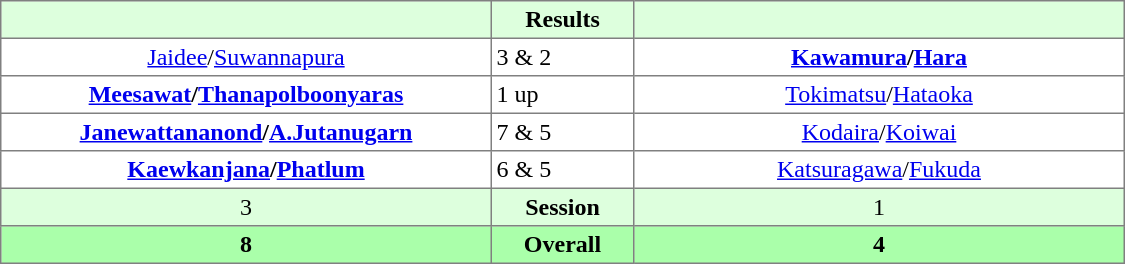<table border="1" cellpadding="3" style="border-collapse:collapse; text-align:center;">
<tr style="background:#dfd;">
<th style="width:20em;"></th>
<th style="width:5.5em;">Results</th>
<th style="width:20em;"></th>
</tr>
<tr>
<td><a href='#'>Jaidee</a>/<a href='#'>Suwannapura</a></td>
<td align=left> 3 & 2</td>
<td><strong><a href='#'>Kawamura</a>/<a href='#'>Hara</a></strong></td>
</tr>
<tr>
<td><strong><a href='#'>Meesawat</a>/<a href='#'>Thanapolboonyaras</a></strong></td>
<td align=left> 1 up</td>
<td><a href='#'>Tokimatsu</a>/<a href='#'>Hataoka</a></td>
</tr>
<tr>
<td><strong><a href='#'>Janewattananond</a>/<a href='#'>A.Jutanugarn</a></strong></td>
<td align=left> 7 & 5</td>
<td><a href='#'>Kodaira</a>/<a href='#'>Koiwai</a></td>
</tr>
<tr>
<td><strong><a href='#'>Kaewkanjana</a>/<a href='#'>Phatlum</a></strong></td>
<td align=left> 6 & 5</td>
<td><a href='#'>Katsuragawa</a>/<a href='#'>Fukuda</a></td>
</tr>
<tr style="background:#dfd;">
<td>3</td>
<td><strong>Session</strong></td>
<td>1</td>
</tr>
<tr style="background:#afa;">
<th>8</th>
<th>Overall</th>
<th>4</th>
</tr>
</table>
